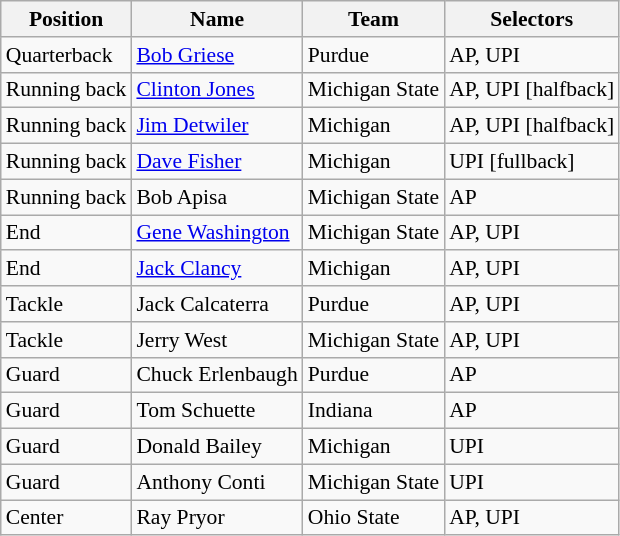<table class="wikitable" style="font-size: 90%">
<tr>
<th>Position</th>
<th>Name</th>
<th>Team</th>
<th>Selectors</th>
</tr>
<tr>
<td>Quarterback</td>
<td><a href='#'>Bob Griese</a></td>
<td>Purdue</td>
<td>AP, UPI</td>
</tr>
<tr>
<td>Running back</td>
<td><a href='#'>Clinton Jones</a></td>
<td>Michigan State</td>
<td>AP, UPI [halfback]</td>
</tr>
<tr>
<td>Running back</td>
<td><a href='#'>Jim Detwiler</a></td>
<td>Michigan</td>
<td>AP, UPI [halfback]</td>
</tr>
<tr>
<td>Running back</td>
<td><a href='#'>Dave Fisher</a></td>
<td>Michigan</td>
<td>UPI [fullback]</td>
</tr>
<tr>
<td>Running back</td>
<td>Bob Apisa</td>
<td>Michigan State</td>
<td>AP</td>
</tr>
<tr>
<td>End</td>
<td><a href='#'>Gene Washington</a></td>
<td>Michigan State</td>
<td>AP, UPI</td>
</tr>
<tr>
<td>End</td>
<td><a href='#'>Jack Clancy</a></td>
<td>Michigan</td>
<td>AP, UPI</td>
</tr>
<tr>
<td>Tackle</td>
<td>Jack Calcaterra</td>
<td>Purdue</td>
<td>AP, UPI</td>
</tr>
<tr>
<td>Tackle</td>
<td>Jerry West</td>
<td>Michigan State</td>
<td>AP, UPI</td>
</tr>
<tr>
<td>Guard</td>
<td>Chuck Erlenbaugh</td>
<td>Purdue</td>
<td>AP</td>
</tr>
<tr>
<td>Guard</td>
<td>Tom Schuette</td>
<td>Indiana</td>
<td>AP</td>
</tr>
<tr>
<td>Guard</td>
<td>Donald Bailey</td>
<td>Michigan</td>
<td>UPI</td>
</tr>
<tr>
<td>Guard</td>
<td>Anthony Conti</td>
<td>Michigan State</td>
<td>UPI</td>
</tr>
<tr>
<td>Center</td>
<td>Ray Pryor</td>
<td>Ohio State</td>
<td>AP, UPI</td>
</tr>
</table>
